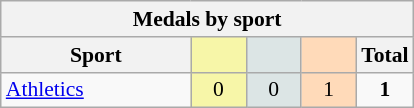<table class="wikitable" style="font-size:90%; text-align:center;">
<tr>
<th colspan="5">Medals by sport</th>
</tr>
<tr>
<th width="120">Sport</th>
<th scope="col" width="30" style="background:#F7F6A8;"></th>
<th scope="col" width="30" style="background:#DCE5E5;"></th>
<th scope="col" width="30" style="background:#FFDAB9;"></th>
<th width="30">Total</th>
</tr>
<tr>
<td align="left"><a href='#'>Athletics</a></td>
<td style="background:#F7F6A8;">0</td>
<td style="background:#DCE5E5;">0</td>
<td style="background:#FFDAB9;">1</td>
<td><strong>1</strong></td>
</tr>
</table>
